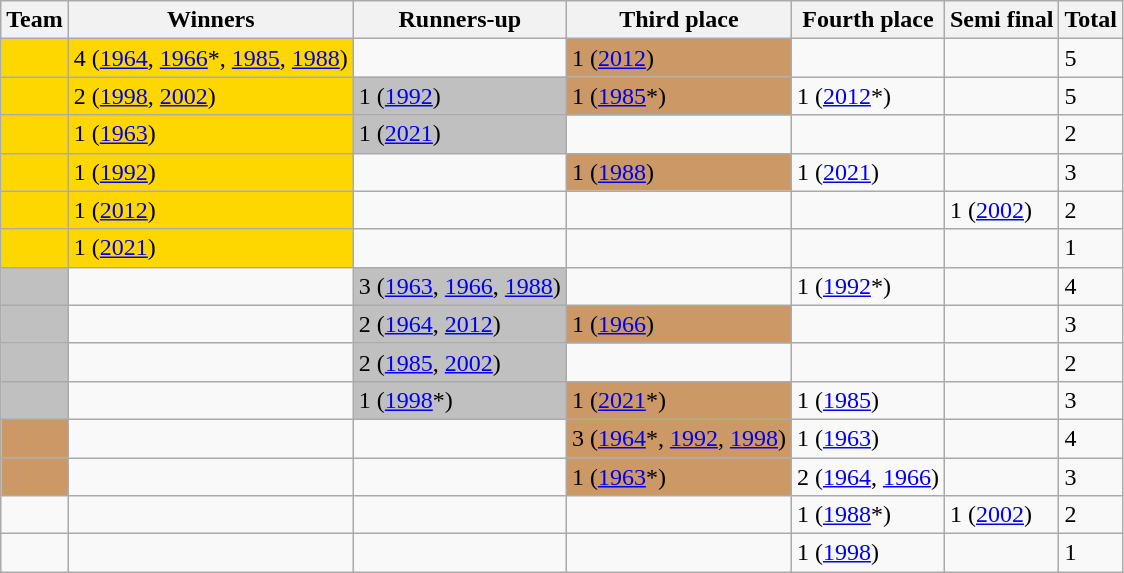<table class="wikitable sortable">
<tr>
<th>Team</th>
<th>Winners</th>
<th>Runners-up</th>
<th>Third place</th>
<th>Fourth place</th>
<th>Semi final</th>
<th>Total</th>
</tr>
<tr>
<td bgcolor=gold></td>
<td bgcolor=gold>4 (<a href='#'>1964</a>, <a href='#'>1966</a>*, <a href='#'>1985</a>, <a href='#'>1988</a>)</td>
<td></td>
<td bgcolor=#cc9966>1 (<a href='#'>2012</a>)</td>
<td></td>
<td></td>
<td>5</td>
</tr>
<tr>
<td bgcolor=gold></td>
<td bgcolor=gold>2 (<a href='#'>1998</a>, <a href='#'>2002</a>)</td>
<td bgcolor=silver>1 (<a href='#'>1992</a>)</td>
<td bgcolor=#cc9966>1 (<a href='#'>1985</a>*)</td>
<td>1 (<a href='#'>2012</a>*)</td>
<td></td>
<td>5</td>
</tr>
<tr>
<td bgcolor=gold></td>
<td bgcolor=gold>1 (<a href='#'>1963</a>)</td>
<td bgcolor=silver>1 (<a href='#'>2021</a>)</td>
<td></td>
<td></td>
<td></td>
<td>2</td>
</tr>
<tr>
<td bgcolor=gold></td>
<td bgcolor=gold>1 (<a href='#'>1992</a>)</td>
<td></td>
<td bgcolor=#cc9966>1 (<a href='#'>1988</a>)</td>
<td>1 (<a href='#'>2021</a>)</td>
<td></td>
<td>3</td>
</tr>
<tr>
<td bgcolor=gold></td>
<td bgcolor=gold>1 (<a href='#'>2012</a>)</td>
<td></td>
<td></td>
<td></td>
<td>1 (<a href='#'>2002</a>)</td>
<td>2</td>
</tr>
<tr>
<td bgcolor=gold></td>
<td bgcolor=gold>1 (<a href='#'>2021</a>)</td>
<td></td>
<td></td>
<td></td>
<td></td>
<td>1</td>
</tr>
<tr>
<td bgcolor=silver></td>
<td></td>
<td bgcolor=silver>3 (<a href='#'>1963</a>, <a href='#'>1966</a>, <a href='#'>1988</a>)</td>
<td></td>
<td>1 (<a href='#'>1992</a>*)</td>
<td></td>
<td>4</td>
</tr>
<tr>
<td bgcolor=silver></td>
<td></td>
<td bgcolor=silver>2 (<a href='#'>1964</a>, <a href='#'>2012</a>)</td>
<td bgcolor=#cc9966>1 (<a href='#'>1966</a>)</td>
<td></td>
<td></td>
<td>3</td>
</tr>
<tr>
<td bgcolor=silver></td>
<td></td>
<td bgcolor=silver>2 (<a href='#'>1985</a>, <a href='#'>2002</a>)</td>
<td></td>
<td></td>
<td></td>
<td>2</td>
</tr>
<tr>
<td bgcolor=silver></td>
<td></td>
<td bgcolor=silver>1 (<a href='#'>1998</a>*)</td>
<td bgcolor=#cc9966>1 (<a href='#'>2021</a>*)</td>
<td>1 (<a href='#'>1985</a>)</td>
<td></td>
<td>3</td>
</tr>
<tr>
<td bgcolor=#cc9966></td>
<td></td>
<td></td>
<td bgcolor=#cc9966>3 (<a href='#'>1964</a>*, <a href='#'>1992</a>, <a href='#'>1998</a>)</td>
<td>1 (<a href='#'>1963</a>)</td>
<td></td>
<td>4</td>
</tr>
<tr>
<td bgcolor=#cc9966></td>
<td></td>
<td></td>
<td bgcolor=#cc9966>1 (<a href='#'>1963</a>*)</td>
<td>2 (<a href='#'>1964</a>, <a href='#'>1966</a>)</td>
<td></td>
<td>3</td>
</tr>
<tr>
<td></td>
<td></td>
<td></td>
<td></td>
<td>1 (<a href='#'>1988</a>*)</td>
<td>1 (<a href='#'>2002</a>)</td>
<td>2</td>
</tr>
<tr>
<td></td>
<td></td>
<td></td>
<td></td>
<td>1 (<a href='#'>1998</a>)</td>
<td></td>
<td>1</td>
</tr>
</table>
